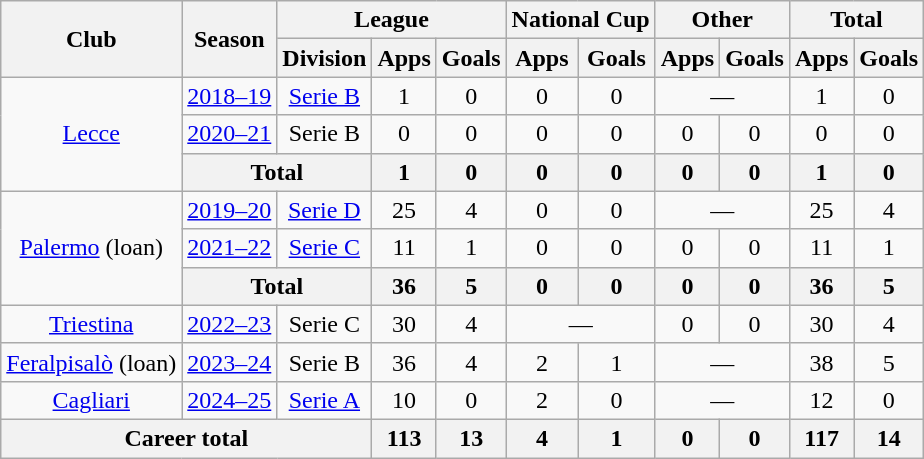<table class="wikitable" style="text-align: center;">
<tr>
<th rowspan="2">Club</th>
<th rowspan="2">Season</th>
<th colspan="3">League</th>
<th colspan="2">National Cup</th>
<th colspan="2">Other</th>
<th colspan="2">Total</th>
</tr>
<tr>
<th>Division</th>
<th>Apps</th>
<th>Goals</th>
<th>Apps</th>
<th>Goals</th>
<th>Apps</th>
<th>Goals</th>
<th>Apps</th>
<th>Goals</th>
</tr>
<tr>
<td rowspan="3"><a href='#'>Lecce</a></td>
<td><a href='#'>2018–19</a></td>
<td><a href='#'>Serie B</a></td>
<td>1</td>
<td>0</td>
<td>0</td>
<td>0</td>
<td colspan="2">—</td>
<td>1</td>
<td>0</td>
</tr>
<tr>
<td><a href='#'>2020–21</a></td>
<td>Serie B</td>
<td>0</td>
<td>0</td>
<td>0</td>
<td>0</td>
<td>0</td>
<td>0</td>
<td>0</td>
<td>0</td>
</tr>
<tr>
<th colspan="2">Total</th>
<th>1</th>
<th>0</th>
<th>0</th>
<th>0</th>
<th>0</th>
<th>0</th>
<th>1</th>
<th>0</th>
</tr>
<tr>
<td rowspan="3"><a href='#'>Palermo</a> (loan)</td>
<td><a href='#'>2019–20</a></td>
<td><a href='#'>Serie D</a></td>
<td>25</td>
<td>4</td>
<td>0</td>
<td>0</td>
<td colspan="2">—</td>
<td>25</td>
<td>4</td>
</tr>
<tr>
<td><a href='#'>2021–22</a></td>
<td><a href='#'>Serie C</a></td>
<td>11</td>
<td>1</td>
<td>0</td>
<td>0</td>
<td>0</td>
<td>0</td>
<td>11</td>
<td>1</td>
</tr>
<tr>
<th colspan="2">Total</th>
<th>36</th>
<th>5</th>
<th>0</th>
<th>0</th>
<th>0</th>
<th>0</th>
<th>36</th>
<th>5</th>
</tr>
<tr>
<td><a href='#'>Triestina</a></td>
<td><a href='#'>2022–23</a></td>
<td>Serie C</td>
<td>30</td>
<td>4</td>
<td colspan="2">—</td>
<td>0</td>
<td>0</td>
<td>30</td>
<td>4</td>
</tr>
<tr>
<td><a href='#'>Feralpisalò</a> (loan)</td>
<td><a href='#'>2023–24</a></td>
<td>Serie B</td>
<td>36</td>
<td>4</td>
<td>2</td>
<td>1</td>
<td colspan="2">—</td>
<td>38</td>
<td>5</td>
</tr>
<tr>
<td><a href='#'>Cagliari</a></td>
<td><a href='#'>2024–25</a></td>
<td><a href='#'>Serie A</a></td>
<td>10</td>
<td>0</td>
<td>2</td>
<td>0</td>
<td colspan="2">—</td>
<td>12</td>
<td>0</td>
</tr>
<tr>
<th colspan="3">Career total</th>
<th>113</th>
<th>13</th>
<th>4</th>
<th>1</th>
<th>0</th>
<th>0</th>
<th>117</th>
<th>14</th>
</tr>
</table>
